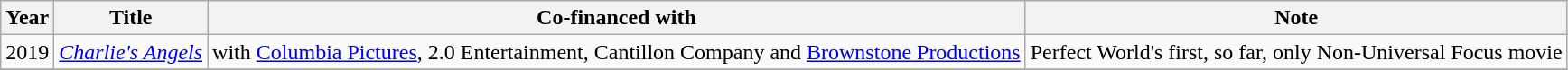<table class="wikitable">
<tr>
<th>Year</th>
<th>Title</th>
<th>Co-financed with</th>
<th>Note</th>
</tr>
<tr>
<td>2019</td>
<td><em><a href='#'>Charlie's Angels</a></em></td>
<td>with <a href='#'>Columbia Pictures</a>, 2.0 Entertainment, Cantillon Company and <a href='#'>Brownstone Productions</a></td>
<td>Perfect World's first, so far, only Non-Universal Focus movie</td>
</tr>
<tr>
</tr>
</table>
